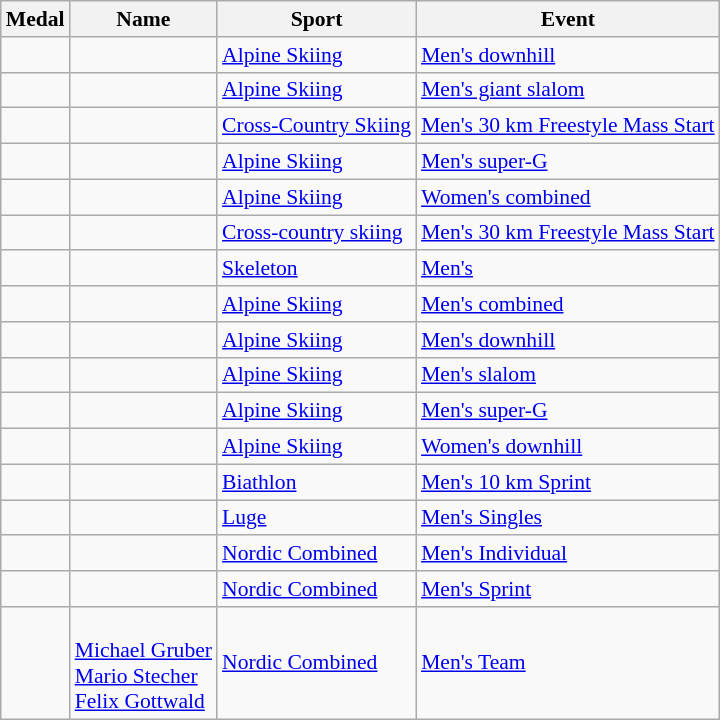<table class="wikitable sortable" style="font-size:90%">
<tr>
<th>Medal</th>
<th>Name</th>
<th>Sport</th>
<th>Event</th>
</tr>
<tr>
<td></td>
<td></td>
<td><a href='#'>Alpine Skiing</a></td>
<td><a href='#'>Men's downhill</a></td>
</tr>
<tr>
<td></td>
<td></td>
<td><a href='#'>Alpine Skiing</a></td>
<td><a href='#'>Men's giant slalom</a></td>
</tr>
<tr>
<td></td>
<td></td>
<td><a href='#'>Cross-Country Skiing</a></td>
<td><a href='#'>Men's 30 km Freestyle Mass Start</a></td>
</tr>
<tr>
<td></td>
<td></td>
<td><a href='#'>Alpine Skiing</a></td>
<td><a href='#'>Men's super-G</a></td>
</tr>
<tr>
<td></td>
<td></td>
<td><a href='#'>Alpine Skiing</a></td>
<td><a href='#'>Women's combined</a></td>
</tr>
<tr>
<td></td>
<td></td>
<td><a href='#'>Cross-country skiing</a></td>
<td><a href='#'>Men's 30 km Freestyle Mass Start</a></td>
</tr>
<tr>
<td></td>
<td></td>
<td><a href='#'>Skeleton</a></td>
<td><a href='#'>Men's</a></td>
</tr>
<tr>
<td></td>
<td></td>
<td><a href='#'>Alpine Skiing</a></td>
<td><a href='#'>Men's combined</a></td>
</tr>
<tr>
<td></td>
<td></td>
<td><a href='#'>Alpine Skiing</a></td>
<td><a href='#'>Men's downhill</a></td>
</tr>
<tr>
<td></td>
<td></td>
<td><a href='#'>Alpine Skiing</a></td>
<td><a href='#'>Men's slalom</a></td>
</tr>
<tr>
<td></td>
<td></td>
<td><a href='#'>Alpine Skiing</a></td>
<td><a href='#'>Men's super-G</a></td>
</tr>
<tr>
<td></td>
<td></td>
<td><a href='#'>Alpine Skiing</a></td>
<td><a href='#'>Women's downhill</a></td>
</tr>
<tr>
<td></td>
<td></td>
<td><a href='#'>Biathlon</a></td>
<td><a href='#'>Men's 10 km Sprint</a></td>
</tr>
<tr>
<td></td>
<td></td>
<td><a href='#'>Luge</a></td>
<td><a href='#'>Men's Singles</a></td>
</tr>
<tr>
<td></td>
<td></td>
<td><a href='#'>Nordic Combined</a></td>
<td><a href='#'>Men's Individual</a></td>
</tr>
<tr>
<td></td>
<td></td>
<td><a href='#'>Nordic Combined</a></td>
<td><a href='#'>Men's Sprint</a></td>
</tr>
<tr>
<td></td>
<td> <br><a href='#'>Michael Gruber</a> <br><a href='#'>Mario Stecher</a> <br><a href='#'>Felix Gottwald</a></td>
<td><a href='#'>Nordic Combined</a></td>
<td><a href='#'>Men's Team</a></td>
</tr>
</table>
